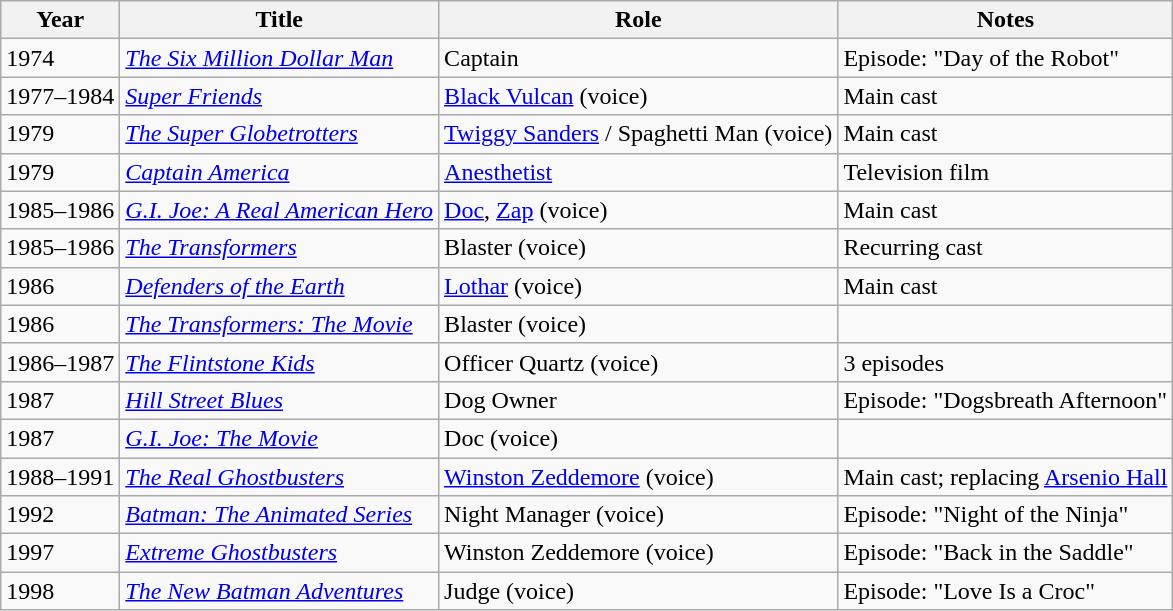<table class="wikitable sortable">
<tr>
<th>Year</th>
<th>Title</th>
<th>Role</th>
<th>Notes</th>
</tr>
<tr>
<td>1974</td>
<td><em><a href='#'>The Six Million Dollar Man</a></em></td>
<td>Captain</td>
<td>Episode: "Day of the Robot"</td>
</tr>
<tr>
<td>1977–1984</td>
<td><em><a href='#'>Super Friends</a></em></td>
<td><a href='#'>Black Vulcan</a> (voice)</td>
<td>Main cast</td>
</tr>
<tr>
<td>1979</td>
<td><em><a href='#'>The Super Globetrotters</a></em></td>
<td><a href='#'>Twiggy Sanders</a> / Spaghetti Man (voice)</td>
<td>Main cast</td>
</tr>
<tr>
<td>1979</td>
<td><em><a href='#'>Captain America</a></em></td>
<td><a href='#'>Anesthetist</a></td>
<td>Television film</td>
</tr>
<tr>
<td>1985–1986</td>
<td><em><a href='#'>G.I. Joe: A Real American Hero</a></em></td>
<td><a href='#'>Doc</a>, <a href='#'>Zap</a> (voice)</td>
<td>Main cast</td>
</tr>
<tr>
<td>1985–1986</td>
<td><em><a href='#'>The Transformers</a></em></td>
<td>Blaster (voice)</td>
<td>Recurring cast</td>
</tr>
<tr>
<td>1986</td>
<td><em><a href='#'>Defenders of the Earth</a></em></td>
<td><a href='#'>Lothar</a> (voice)</td>
<td>Main cast</td>
</tr>
<tr>
<td>1986</td>
<td><em><a href='#'>The Transformers: The Movie</a></em></td>
<td>Blaster (voice)</td>
<td></td>
</tr>
<tr>
<td>1986–1987</td>
<td><em><a href='#'>The Flintstone Kids</a></em></td>
<td>Officer Quartz (voice)</td>
<td>3 episodes</td>
</tr>
<tr>
<td>1987</td>
<td><em><a href='#'>Hill Street Blues</a></em></td>
<td>Dog Owner</td>
<td>Episode: "Dogsbreath Afternoon"</td>
</tr>
<tr>
<td>1987</td>
<td><em><a href='#'>G.I. Joe: The Movie</a></em></td>
<td>Doc (voice)</td>
<td></td>
</tr>
<tr>
<td>1988–1991</td>
<td><em><a href='#'>The Real Ghostbusters</a></em></td>
<td><a href='#'>Winston Zeddemore</a> (voice)</td>
<td>Main cast; replacing <a href='#'>Arsenio Hall</a></td>
</tr>
<tr>
<td>1992</td>
<td><em><a href='#'>Batman: The Animated Series</a></em></td>
<td>Night Manager (voice)</td>
<td>Episode: "Night of the Ninja"</td>
</tr>
<tr>
<td>1997</td>
<td><em><a href='#'>Extreme Ghostbusters</a></em></td>
<td>Winston Zeddemore (voice)</td>
<td>Episode: "Back in the Saddle"</td>
</tr>
<tr>
<td>1998</td>
<td><em><a href='#'>The New Batman Adventures</a></em></td>
<td>Judge (voice)</td>
<td>Episode: "Love Is a Croc"</td>
</tr>
</table>
